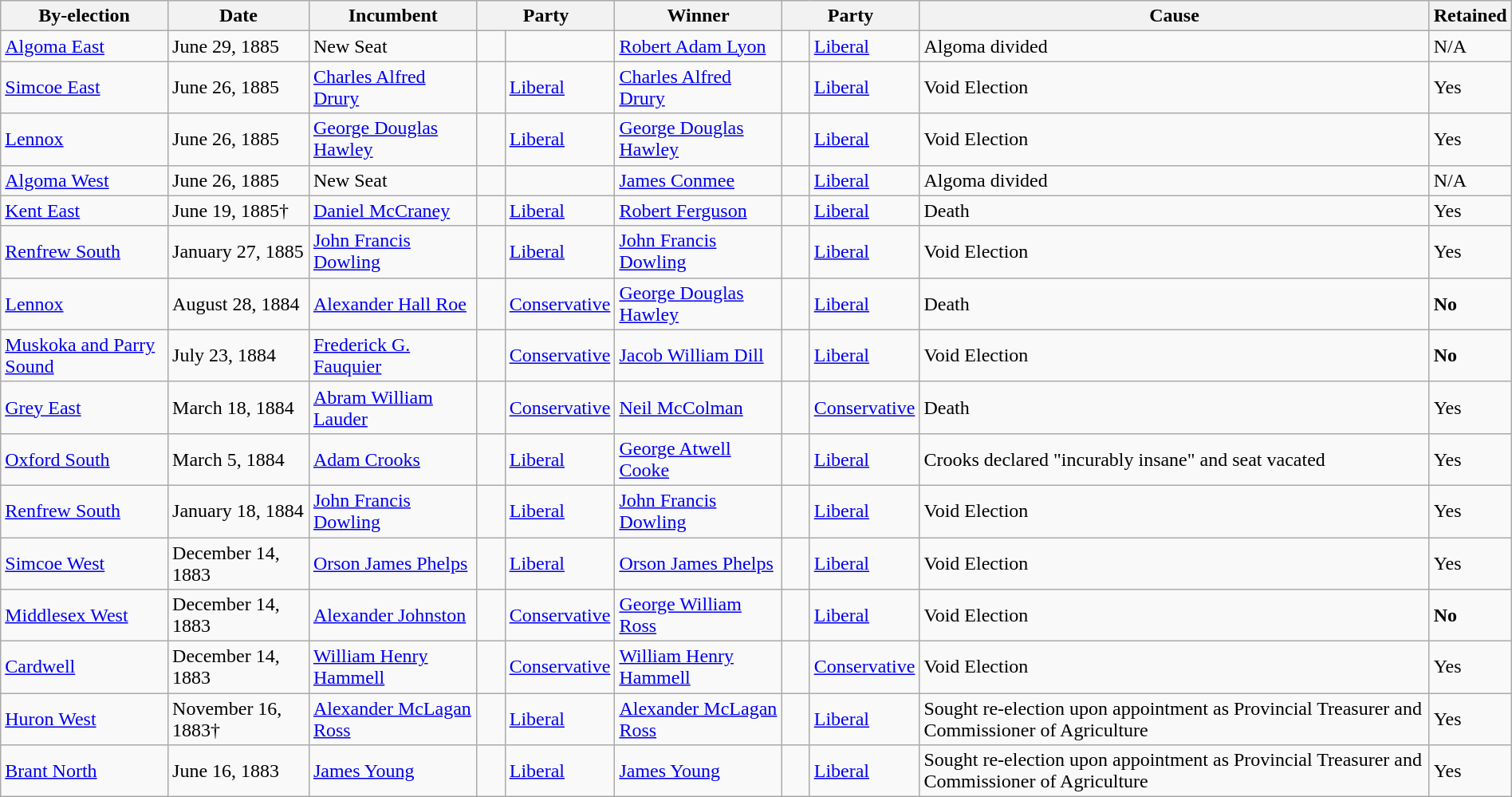<table class=wikitable style="width:100%">
<tr>
<th>By-election</th>
<th>Date</th>
<th>Incumbent</th>
<th colspan=2>Party</th>
<th>Winner</th>
<th colspan=2>Party</th>
<th>Cause</th>
<th>Retained</th>
</tr>
<tr>
<td><a href='#'>Algoma East</a></td>
<td>June 29, 1885</td>
<td>New Seat</td>
<td></td>
<td></td>
<td><a href='#'>Robert Adam Lyon</a></td>
<td>    </td>
<td><a href='#'>Liberal</a></td>
<td>Algoma divided</td>
<td>N/A</td>
</tr>
<tr>
<td><a href='#'>Simcoe East</a></td>
<td>June 26, 1885</td>
<td><a href='#'>Charles Alfred Drury</a></td>
<td>    </td>
<td><a href='#'>Liberal</a></td>
<td><a href='#'>Charles Alfred Drury</a></td>
<td>    </td>
<td><a href='#'>Liberal</a></td>
<td>Void Election</td>
<td>Yes</td>
</tr>
<tr>
<td><a href='#'>Lennox</a></td>
<td>June 26, 1885</td>
<td><a href='#'>George Douglas Hawley</a></td>
<td>    </td>
<td><a href='#'>Liberal</a></td>
<td><a href='#'>George Douglas Hawley</a></td>
<td>    </td>
<td><a href='#'>Liberal</a></td>
<td>Void Election</td>
<td>Yes</td>
</tr>
<tr>
<td><a href='#'>Algoma West</a></td>
<td>June 26, 1885</td>
<td>New Seat</td>
<td></td>
<td></td>
<td><a href='#'>James Conmee</a></td>
<td>    </td>
<td><a href='#'>Liberal</a></td>
<td>Algoma divided</td>
<td>N/A</td>
</tr>
<tr>
<td><a href='#'>Kent East</a></td>
<td>June 19, 1885†</td>
<td><a href='#'>Daniel McCraney</a></td>
<td>    </td>
<td><a href='#'>Liberal</a></td>
<td><a href='#'>Robert Ferguson</a></td>
<td>    </td>
<td><a href='#'>Liberal</a></td>
<td>Death</td>
<td>Yes</td>
</tr>
<tr>
<td><a href='#'>Renfrew South</a></td>
<td>January 27, 1885</td>
<td><a href='#'>John Francis Dowling</a></td>
<td>    </td>
<td><a href='#'>Liberal</a></td>
<td><a href='#'>John Francis Dowling</a></td>
<td>    </td>
<td><a href='#'>Liberal</a></td>
<td>Void Election</td>
<td>Yes</td>
</tr>
<tr>
<td><a href='#'>Lennox</a></td>
<td>August 28, 1884</td>
<td><a href='#'>Alexander Hall Roe</a></td>
<td>    </td>
<td><a href='#'>Conservative</a></td>
<td><a href='#'>George Douglas Hawley</a></td>
<td>    </td>
<td><a href='#'>Liberal</a></td>
<td>Death</td>
<td><strong>No</strong></td>
</tr>
<tr>
<td><a href='#'>Muskoka and Parry Sound</a></td>
<td>July 23, 1884</td>
<td><a href='#'>Frederick G. Fauquier</a></td>
<td>    </td>
<td><a href='#'>Conservative</a></td>
<td><a href='#'>Jacob William Dill</a></td>
<td>    </td>
<td><a href='#'>Liberal</a></td>
<td>Void Election</td>
<td><strong>No</strong></td>
</tr>
<tr>
<td><a href='#'>Grey East</a></td>
<td>March 18, 1884</td>
<td><a href='#'>Abram William Lauder</a></td>
<td>    </td>
<td><a href='#'>Conservative</a></td>
<td><a href='#'>Neil McColman</a></td>
<td>    </td>
<td><a href='#'>Conservative</a></td>
<td>Death</td>
<td>Yes</td>
</tr>
<tr>
<td><a href='#'>Oxford South</a></td>
<td>March 5, 1884</td>
<td><a href='#'>Adam Crooks</a></td>
<td>    </td>
<td><a href='#'>Liberal</a></td>
<td><a href='#'>George Atwell Cooke</a></td>
<td>    </td>
<td><a href='#'>Liberal</a></td>
<td>Crooks declared "incurably insane" and seat vacated</td>
<td>Yes</td>
</tr>
<tr>
<td><a href='#'>Renfrew South</a></td>
<td>January 18, 1884</td>
<td><a href='#'>John Francis Dowling</a></td>
<td>    </td>
<td><a href='#'>Liberal</a></td>
<td><a href='#'>John Francis Dowling</a></td>
<td>    </td>
<td><a href='#'>Liberal</a></td>
<td>Void Election</td>
<td>Yes</td>
</tr>
<tr>
<td><a href='#'>Simcoe West</a></td>
<td>December 14, 1883</td>
<td><a href='#'>Orson James Phelps</a></td>
<td>    </td>
<td><a href='#'>Liberal</a></td>
<td><a href='#'>Orson James Phelps</a></td>
<td>    </td>
<td><a href='#'>Liberal</a></td>
<td>Void Election</td>
<td>Yes</td>
</tr>
<tr>
<td><a href='#'>Middlesex West</a></td>
<td>December 14, 1883</td>
<td><a href='#'>Alexander Johnston</a></td>
<td>    </td>
<td><a href='#'>Conservative</a></td>
<td><a href='#'>George William Ross</a></td>
<td>    </td>
<td><a href='#'>Liberal</a></td>
<td>Void Election</td>
<td><strong>No</strong></td>
</tr>
<tr>
<td><a href='#'>Cardwell</a></td>
<td>December 14, 1883</td>
<td><a href='#'>William Henry Hammell</a></td>
<td>    </td>
<td><a href='#'>Conservative</a></td>
<td><a href='#'>William Henry Hammell</a></td>
<td>    </td>
<td><a href='#'>Conservative</a></td>
<td>Void Election</td>
<td>Yes</td>
</tr>
<tr>
<td><a href='#'>Huron West</a></td>
<td>November 16, 1883†</td>
<td><a href='#'>Alexander McLagan Ross</a></td>
<td>    </td>
<td><a href='#'>Liberal</a></td>
<td><a href='#'>Alexander McLagan Ross</a></td>
<td>    </td>
<td><a href='#'>Liberal</a></td>
<td>Sought re-election upon appointment as Provincial Treasurer and Commissioner of Agriculture</td>
<td>Yes</td>
</tr>
<tr>
<td><a href='#'>Brant North</a></td>
<td>June 16, 1883</td>
<td><a href='#'>James Young</a></td>
<td>    </td>
<td><a href='#'>Liberal</a></td>
<td><a href='#'>James Young</a></td>
<td>    </td>
<td><a href='#'>Liberal</a></td>
<td>Sought re-election upon appointment as Provincial Treasurer and Commissioner of Agriculture</td>
<td>Yes</td>
</tr>
</table>
